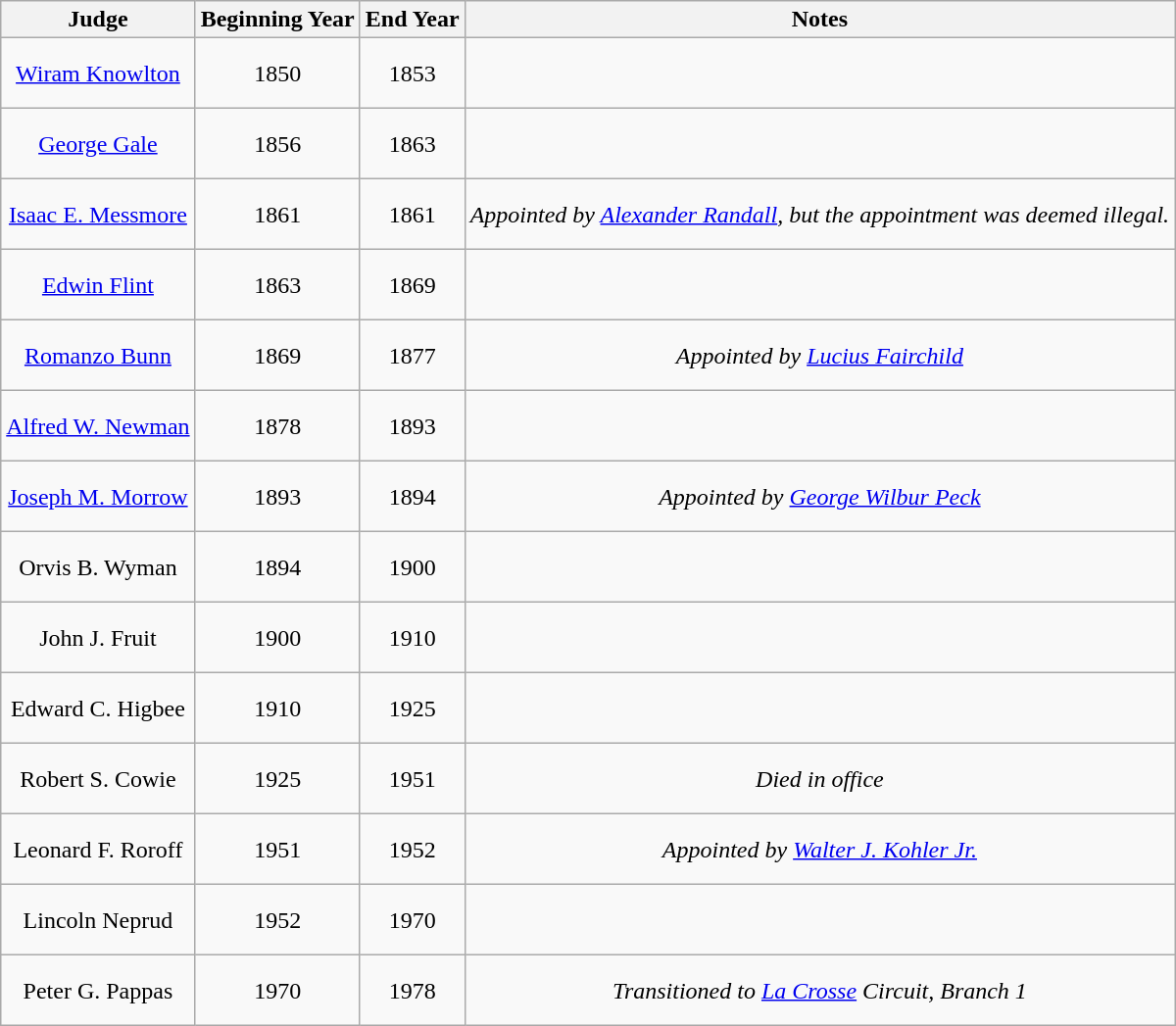<table class=wikitable style="text-align:center">
<tr>
<th>Judge</th>
<th>Beginning Year</th>
<th>End Year</th>
<th>Notes</th>
</tr>
<tr style="height:3em">
<td><a href='#'>Wiram Knowlton</a></td>
<td>1850</td>
<td>1853</td>
<td></td>
</tr>
<tr style="height:3em">
<td><a href='#'>George Gale</a></td>
<td>1856</td>
<td>1863</td>
<td></td>
</tr>
<tr style="height:3em">
<td><a href='#'>Isaac E. Messmore</a></td>
<td>1861</td>
<td>1861</td>
<td><em>Appointed by <a href='#'>Alexander Randall</a>, but the appointment was deemed illegal.</em></td>
</tr>
<tr style="height:3em">
<td><a href='#'>Edwin Flint</a></td>
<td>1863</td>
<td>1869</td>
<td></td>
</tr>
<tr style="height:3em">
<td><a href='#'>Romanzo Bunn</a></td>
<td>1869</td>
<td>1877</td>
<td><em>Appointed by <a href='#'>Lucius Fairchild</a></em></td>
</tr>
<tr style="height:3em">
<td><a href='#'>Alfred W. Newman</a></td>
<td>1878</td>
<td>1893</td>
<td></td>
</tr>
<tr style="height:3em">
<td><a href='#'>Joseph M. Morrow</a></td>
<td>1893</td>
<td>1894</td>
<td><em>Appointed by <a href='#'>George Wilbur Peck</a></em></td>
</tr>
<tr style="height:3em">
<td>Orvis B. Wyman</td>
<td>1894</td>
<td>1900</td>
<td></td>
</tr>
<tr style="height:3em">
<td>John J. Fruit</td>
<td>1900</td>
<td>1910</td>
<td></td>
</tr>
<tr style="height:3em">
<td>Edward C. Higbee</td>
<td>1910</td>
<td>1925</td>
<td></td>
</tr>
<tr style="height:3em">
<td>Robert S. Cowie</td>
<td>1925</td>
<td>1951</td>
<td><em>Died in office</em></td>
</tr>
<tr style="height:3em">
<td>Leonard F. Roroff</td>
<td>1951</td>
<td>1952</td>
<td><em>Appointed by <a href='#'>Walter J. Kohler Jr.</a></em></td>
</tr>
<tr style="height:3em">
<td>Lincoln Neprud</td>
<td>1952</td>
<td>1970</td>
<td></td>
</tr>
<tr style="height:3em">
<td>Peter G. Pappas</td>
<td>1970</td>
<td>1978</td>
<td><em>Transitioned to <a href='#'>La Crosse</a> Circuit, Branch 1</em></td>
</tr>
</table>
